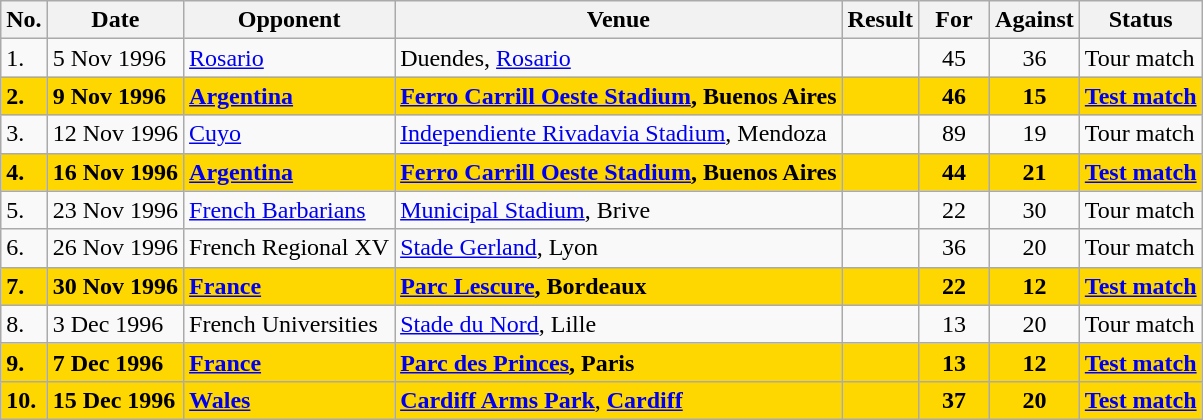<table class=wikitable>
<tr>
<th>No.</th>
<th>Date</th>
<th>Opponent</th>
<th>Venue</th>
<th>Result</th>
<th>For</th>
<th>Against</th>
<th>Status</th>
</tr>
<tr>
<td>1.</td>
<td>5 Nov 1996</td>
<td><a href='#'>Rosario</a></td>
<td>Duendes, <a href='#'>Rosario</a></td>
<td></td>
<td align=center width=40>45</td>
<td align=center width=40>36</td>
<td>Tour match</td>
</tr>
<tr bgcolor=gold>
<td><strong>2.</strong></td>
<td><strong>9 Nov 1996</strong></td>
<td><strong><a href='#'>Argentina</a></strong></td>
<td><strong><a href='#'>Ferro Carrill Oeste Stadium</a>, Buenos Aires</strong></td>
<td></td>
<td align=center width=40><strong>46</strong></td>
<td align=center width=40><strong>15</strong></td>
<td><strong><a href='#'>Test match</a></strong></td>
</tr>
<tr>
<td>3.</td>
<td>12 Nov 1996</td>
<td><a href='#'>Cuyo</a></td>
<td><a href='#'>Independiente Rivadavia Stadium</a>, Mendoza</td>
<td></td>
<td align=center width=40>89</td>
<td align=center width=40>19</td>
<td>Tour match</td>
</tr>
<tr bgcolor=gold>
<td><strong>4.</strong></td>
<td><strong>16 Nov 1996</strong></td>
<td><strong><a href='#'>Argentina</a></strong></td>
<td><strong><a href='#'>Ferro Carrill Oeste Stadium</a>, Buenos Aires</strong></td>
<td></td>
<td align=center width=40><strong>44</strong></td>
<td align=center width=40><strong>21</strong></td>
<td><strong><a href='#'>Test match</a></strong></td>
</tr>
<tr>
<td>5.</td>
<td>23 Nov 1996</td>
<td><a href='#'>French Barbarians</a></td>
<td><a href='#'>Municipal Stadium</a>, Brive</td>
<td></td>
<td align=center width=40>22</td>
<td align=center width=40>30</td>
<td>Tour match</td>
</tr>
<tr>
<td>6.</td>
<td>26 Nov 1996</td>
<td>French Regional XV</td>
<td><a href='#'>Stade Gerland</a>, Lyon</td>
<td></td>
<td align=center width=40>36</td>
<td align=center width=40>20</td>
<td>Tour match</td>
</tr>
<tr bgcolor=gold>
<td><strong>7.</strong></td>
<td><strong>30 Nov 1996</strong></td>
<td><strong><a href='#'>France</a></strong></td>
<td><strong><a href='#'>Parc Lescure</a>, Bordeaux</strong></td>
<td></td>
<td align=center width=40><strong>22</strong></td>
<td align=center width=40><strong>12</strong></td>
<td><strong><a href='#'>Test match</a></strong></td>
</tr>
<tr>
<td>8.</td>
<td>3 Dec 1996</td>
<td>French Universities</td>
<td><a href='#'>Stade du Nord</a>, Lille</td>
<td></td>
<td align=center width=40>13</td>
<td align=center width=40>20</td>
<td>Tour match</td>
</tr>
<tr bgcolor=gold>
<td><strong>9.</strong></td>
<td><strong>7 Dec 1996</strong></td>
<td><strong><a href='#'>France</a></strong></td>
<td><strong><a href='#'>Parc des Princes</a>, Paris</strong></td>
<td></td>
<td align=center width=40><strong>13</strong></td>
<td align=center width=40><strong>12</strong></td>
<td><strong><a href='#'>Test match</a></strong></td>
</tr>
<tr bgcolor=gold>
<td><strong>10.</strong></td>
<td><strong>15 Dec 1996</strong></td>
<td><strong><a href='#'>Wales</a></strong></td>
<td><strong><a href='#'>Cardiff Arms Park</a></strong>, <strong><a href='#'>Cardiff</a></strong></td>
<td></td>
<td align=center width=40><strong>37</strong></td>
<td align=center width=40><strong>20</strong></td>
<td><strong><a href='#'>Test match</a></strong></td>
</tr>
</table>
